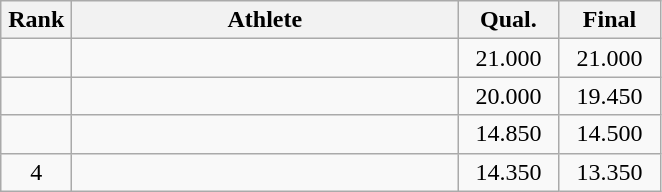<table class=wikitable style="text-align:center">
<tr>
<th width=40>Rank</th>
<th width=250>Athlete</th>
<th width=60>Qual.</th>
<th width=60>Final</th>
</tr>
<tr>
<td></td>
<td align="left"></td>
<td>21.000</td>
<td>21.000</td>
</tr>
<tr>
<td></td>
<td align="left"></td>
<td>20.000</td>
<td>19.450</td>
</tr>
<tr>
<td></td>
<td align="left"></td>
<td>14.850</td>
<td>14.500</td>
</tr>
<tr>
<td>4</td>
<td align="left"></td>
<td>14.350</td>
<td>13.350</td>
</tr>
</table>
